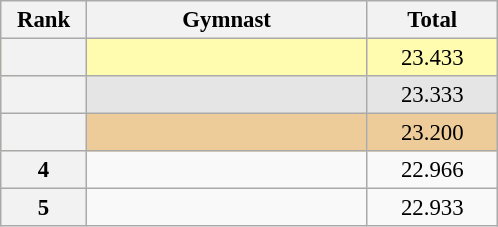<table class="wikitable sortable" style="text-align:center; font-size:95%">
<tr>
<th scope="col" style="width:50px;">Rank</th>
<th scope="col" style="width:180px;">Gymnast</th>
<th scope="col" style="width:80px;">Total</th>
</tr>
<tr style="background:#fffcaf;">
<th scope=row style="text-align:center"></th>
<td style="text-align:left;"></td>
<td>23.433</td>
</tr>
<tr style="background:#e5e5e5;">
<th scope=row style="text-align:center"></th>
<td style="text-align:left;"></td>
<td>23.333</td>
</tr>
<tr style="background:#ec9;">
<th scope=row style="text-align:center"></th>
<td style="text-align:left;"></td>
<td>23.200</td>
</tr>
<tr>
<th scope=row style="text-align:center">4</th>
<td style="text-align:left;"></td>
<td>22.966</td>
</tr>
<tr>
<th scope=row style="text-align:center">5</th>
<td style="text-align:left;"></td>
<td>22.933</td>
</tr>
</table>
